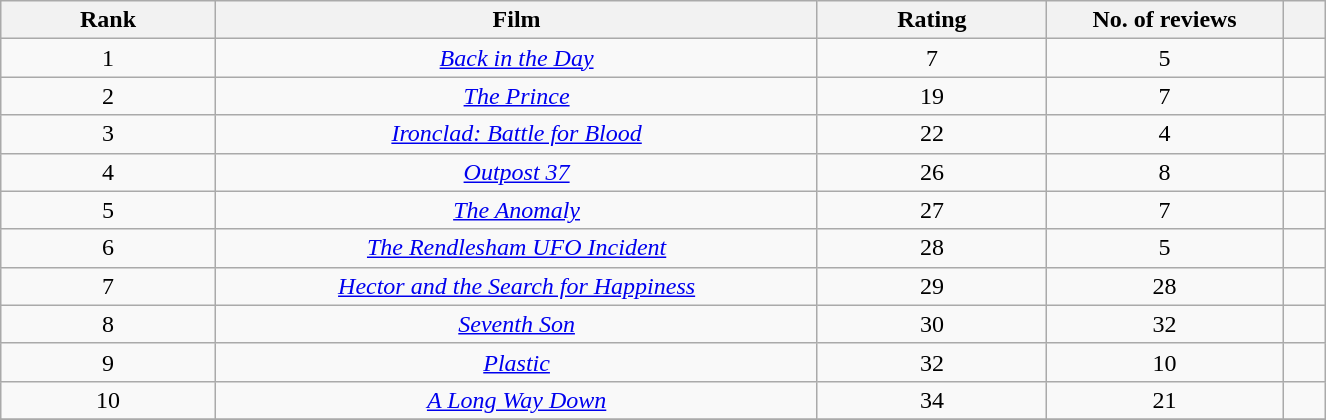<table class="wikitable sortable plainrowheaders" width="70%" style="text-align:center; margin: 1em auto 1em auto;">
<tr>
<th width=5%>Rank</th>
<th width=14%>Film</th>
<th width=5%>Rating</th>
<th width=5%>No. of reviews</th>
<th style="width:1%;"></th>
</tr>
<tr>
<td>1</td>
<td><em><a href='#'>Back in the Day</a></em></td>
<td>7</td>
<td>5</td>
<td style="text-align:center"></td>
</tr>
<tr>
<td>2</td>
<td><em><a href='#'>The Prince</a></em></td>
<td>19</td>
<td>7</td>
<td style="text-align:center"></td>
</tr>
<tr>
<td>3</td>
<td><em><a href='#'>Ironclad: Battle for Blood</a></em></td>
<td>22</td>
<td>4</td>
<td style="text-align:center"></td>
</tr>
<tr>
<td>4</td>
<td><em><a href='#'>Outpost 37</a></em></td>
<td>26</td>
<td>8</td>
<td style="text-align:center"></td>
</tr>
<tr>
<td>5</td>
<td><em><a href='#'>The Anomaly</a></em></td>
<td>27</td>
<td>7</td>
<td style="text-align:center"></td>
</tr>
<tr>
<td>6</td>
<td><em><a href='#'>The Rendlesham UFO Incident</a></em></td>
<td>28</td>
<td>5</td>
<td style="text-align:center"></td>
</tr>
<tr>
<td>7</td>
<td><em><a href='#'>Hector and the Search for Happiness</a></em></td>
<td>29</td>
<td>28</td>
<td style="text-align:center"></td>
</tr>
<tr>
<td>8</td>
<td><em><a href='#'>Seventh Son</a></em></td>
<td>30</td>
<td>32</td>
<td style="text-align:center"></td>
</tr>
<tr>
<td>9</td>
<td><em><a href='#'>Plastic</a></em></td>
<td>32</td>
<td>10</td>
<td style="text-align:center"></td>
</tr>
<tr>
<td>10</td>
<td><em><a href='#'>A Long Way Down</a></em></td>
<td>34</td>
<td>21</td>
<td style="text-align:center"></td>
</tr>
<tr>
</tr>
</table>
